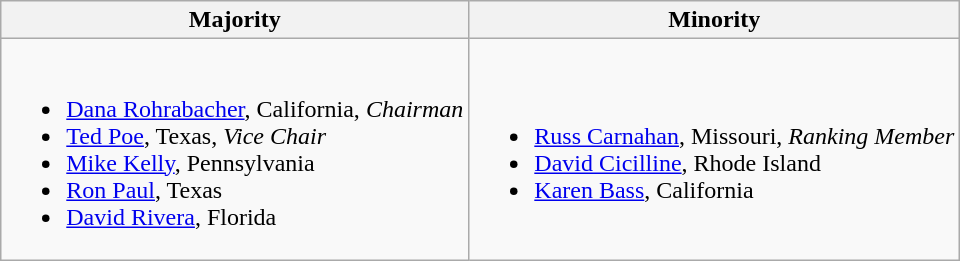<table class=wikitable>
<tr>
<th>Majority</th>
<th>Minority</th>
</tr>
<tr>
<td><br><ul><li><a href='#'>Dana Rohrabacher</a>, California, <em>Chairman</em></li><li><a href='#'>Ted Poe</a>, Texas, <em>Vice Chair</em></li><li><a href='#'>Mike Kelly</a>, Pennsylvania</li><li><a href='#'>Ron Paul</a>, Texas</li><li><a href='#'>David Rivera</a>, Florida</li></ul></td>
<td><br><ul><li><a href='#'>Russ Carnahan</a>, Missouri, <em>Ranking Member</em></li><li><a href='#'>David Cicilline</a>, Rhode Island</li><li><a href='#'>Karen Bass</a>, California</li></ul></td>
</tr>
</table>
